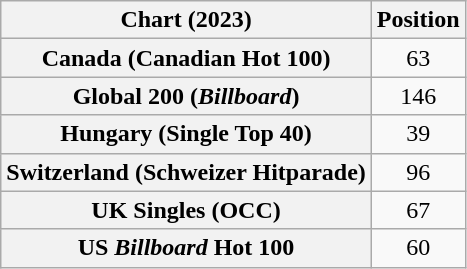<table class="wikitable sortable plainrowheaders" style="text-align:center">
<tr>
<th scope="col">Chart (2023)</th>
<th scope="col">Position</th>
</tr>
<tr>
<th scope="row">Canada (Canadian Hot 100)</th>
<td>63</td>
</tr>
<tr>
<th scope="row">Global 200 (<em>Billboard</em>)</th>
<td>146</td>
</tr>
<tr>
<th scope="row">Hungary (Single Top 40)</th>
<td>39</td>
</tr>
<tr>
<th scope="row">Switzerland (Schweizer Hitparade)</th>
<td>96</td>
</tr>
<tr>
<th scope="row">UK Singles (OCC)</th>
<td>67</td>
</tr>
<tr>
<th scope="row">US <em>Billboard</em> Hot 100</th>
<td>60</td>
</tr>
</table>
